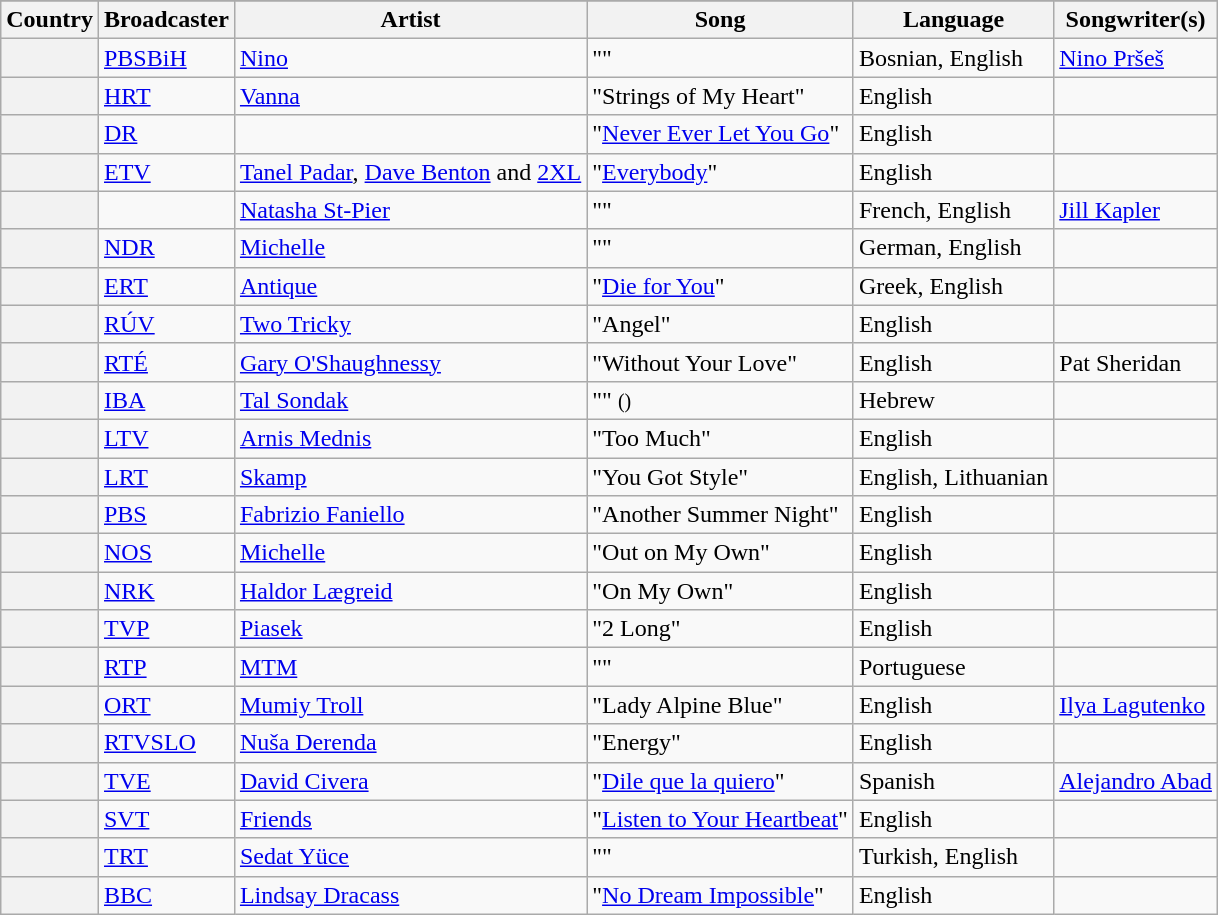<table class="wikitable plainrowheaders">
<tr>
</tr>
<tr>
<th scope="col">Country</th>
<th scope="col">Broadcaster</th>
<th scope="col">Artist</th>
<th scope="col">Song</th>
<th scope="col">Language</th>
<th scope="col">Songwriter(s)</th>
</tr>
<tr>
<th scope="row"></th>
<td><a href='#'>PBSBiH</a></td>
<td><a href='#'>Nino</a></td>
<td>""</td>
<td>Bosnian, English</td>
<td><a href='#'>Nino Pršeš</a></td>
</tr>
<tr>
<th scope="row"></th>
<td><a href='#'>HRT</a></td>
<td><a href='#'>Vanna</a></td>
<td>"Strings of My Heart"</td>
<td>English</td>
<td></td>
</tr>
<tr>
<th scope="row"></th>
<td><a href='#'>DR</a></td>
<td></td>
<td>"<a href='#'>Never Ever Let You Go</a>"</td>
<td>English</td>
<td></td>
</tr>
<tr>
<th scope="row"></th>
<td><a href='#'>ETV</a></td>
<td><a href='#'>Tanel Padar</a>, <a href='#'>Dave Benton</a> and <a href='#'>2XL</a></td>
<td>"<a href='#'>Everybody</a>"</td>
<td>English</td>
<td></td>
</tr>
<tr>
<th scope="row"></th>
<td></td>
<td><a href='#'>Natasha St-Pier</a></td>
<td>""</td>
<td>French, English</td>
<td><a href='#'>Jill Kapler</a></td>
</tr>
<tr>
<th scope="row"></th>
<td><a href='#'>NDR</a></td>
<td><a href='#'>Michelle</a></td>
<td>""</td>
<td>German, English</td>
<td></td>
</tr>
<tr>
<th scope="row"></th>
<td><a href='#'>ERT</a></td>
<td><a href='#'>Antique</a></td>
<td>"<a href='#'>Die for You</a>"</td>
<td>Greek, English</td>
<td></td>
</tr>
<tr>
<th scope="row"></th>
<td><a href='#'>RÚV</a></td>
<td><a href='#'>Two Tricky</a></td>
<td>"Angel"</td>
<td>English</td>
<td></td>
</tr>
<tr>
<th scope="row"></th>
<td><a href='#'>RTÉ</a></td>
<td><a href='#'>Gary O'Shaughnessy</a></td>
<td>"Without Your Love"</td>
<td>English</td>
<td>Pat Sheridan</td>
</tr>
<tr>
<th scope="row"></th>
<td><a href='#'>IBA</a></td>
<td><a href='#'>Tal Sondak</a></td>
<td>"" <small>()</small></td>
<td>Hebrew</td>
<td></td>
</tr>
<tr>
<th scope="row"></th>
<td><a href='#'>LTV</a></td>
<td><a href='#'>Arnis Mednis</a></td>
<td>"Too Much"</td>
<td>English</td>
<td></td>
</tr>
<tr>
<th scope="row"></th>
<td><a href='#'>LRT</a></td>
<td><a href='#'>Skamp</a></td>
<td>"You Got Style"</td>
<td>English, Lithuanian</td>
<td></td>
</tr>
<tr>
<th scope="row"></th>
<td><a href='#'>PBS</a></td>
<td><a href='#'>Fabrizio Faniello</a></td>
<td>"Another Summer Night"</td>
<td>English</td>
<td></td>
</tr>
<tr>
<th scope="row"></th>
<td><a href='#'>NOS</a></td>
<td><a href='#'>Michelle</a></td>
<td>"Out on My Own"</td>
<td>English</td>
<td></td>
</tr>
<tr>
<th scope="row"></th>
<td><a href='#'>NRK</a></td>
<td><a href='#'>Haldor Lægreid</a></td>
<td>"On My Own"</td>
<td>English</td>
<td></td>
</tr>
<tr>
<th scope="row"></th>
<td><a href='#'>TVP</a></td>
<td><a href='#'>Piasek</a></td>
<td>"2 Long"</td>
<td>English</td>
<td></td>
</tr>
<tr>
<th scope="row"></th>
<td><a href='#'>RTP</a></td>
<td><a href='#'>MTM</a></td>
<td>""</td>
<td>Portuguese</td>
<td></td>
</tr>
<tr>
<th scope="row"></th>
<td><a href='#'>ORT</a></td>
<td><a href='#'>Mumiy Troll</a></td>
<td>"Lady Alpine Blue"</td>
<td>English</td>
<td><a href='#'>Ilya Lagutenko</a></td>
</tr>
<tr>
<th scope="row"></th>
<td><a href='#'>RTVSLO</a></td>
<td><a href='#'>Nuša Derenda</a></td>
<td>"Energy"</td>
<td>English</td>
<td></td>
</tr>
<tr>
<th scope="row"></th>
<td><a href='#'>TVE</a></td>
<td><a href='#'>David Civera</a></td>
<td>"<a href='#'>Dile que la quiero</a>"</td>
<td>Spanish</td>
<td><a href='#'>Alejandro Abad</a></td>
</tr>
<tr>
<th scope="row"></th>
<td><a href='#'>SVT</a></td>
<td><a href='#'>Friends</a></td>
<td>"<a href='#'>Listen to Your Heartbeat</a>"</td>
<td>English</td>
<td></td>
</tr>
<tr>
<th scope="row"></th>
<td><a href='#'>TRT</a></td>
<td><a href='#'>Sedat Yüce</a></td>
<td>""</td>
<td>Turkish, English</td>
<td></td>
</tr>
<tr>
<th scope="row"></th>
<td><a href='#'>BBC</a></td>
<td><a href='#'>Lindsay Dracass</a></td>
<td>"<a href='#'>No Dream Impossible</a>"</td>
<td>English</td>
<td></td>
</tr>
</table>
